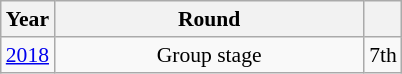<table class="wikitable" style="text-align: center; font-size:90%">
<tr>
<th>Year</th>
<th style="width:200px">Round</th>
<th></th>
</tr>
<tr>
<td><a href='#'>2018</a></td>
<td>Group stage</td>
<td>7th</td>
</tr>
</table>
